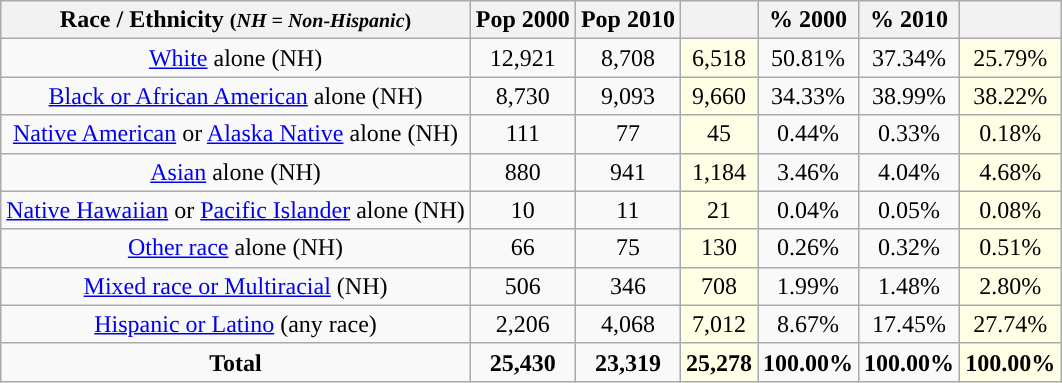<table class="wikitable" style="text-align:center;">
<tr>
<th>Race / Ethnicity <small>(<em>NH = Non-Hispanic</em>)</small></th>
<th>Pop 2000</th>
<th>Pop 2010</th>
<th></th>
<th>% 2000</th>
<th>% 2010</th>
<th></th>
</tr>
<tr>
<td><a href='#'>White</a> alone (NH)</td>
<td>12,921</td>
<td>8,708</td>
<td style='background: #ffffe6;'>6,518</td>
<td>50.81%</td>
<td>37.34%</td>
<td style='background: #ffffe6;'>25.79%</td>
</tr>
<tr>
<td><a href='#'>Black or African American</a> alone (NH)</td>
<td>8,730</td>
<td>9,093</td>
<td style='background: #ffffe6;'>9,660</td>
<td>34.33%</td>
<td>38.99%</td>
<td style='background: #ffffe6;'>38.22%</td>
</tr>
<tr>
<td><a href='#'>Native American</a> or <a href='#'>Alaska Native</a> alone (NH)</td>
<td>111</td>
<td>77</td>
<td style='background: #ffffe6;'>45</td>
<td>0.44%</td>
<td>0.33%</td>
<td style='background: #ffffe6;'>0.18%</td>
</tr>
<tr>
<td><a href='#'>Asian</a> alone (NH)</td>
<td>880</td>
<td>941</td>
<td style='background: #ffffe6;'>1,184</td>
<td>3.46%</td>
<td>4.04%</td>
<td style='background: #ffffe6;'>4.68%</td>
</tr>
<tr>
<td><a href='#'>Native Hawaiian</a> or <a href='#'>Pacific Islander</a> alone (NH)</td>
<td>10</td>
<td>11</td>
<td style='background: #ffffe6;'>21</td>
<td>0.04%</td>
<td>0.05%</td>
<td style='background: #ffffe6;'>0.08%</td>
</tr>
<tr>
<td><a href='#'>Other race</a> alone (NH)</td>
<td>66</td>
<td>75</td>
<td style='background: #ffffe6;'>130</td>
<td>0.26%</td>
<td>0.32%</td>
<td style='background: #ffffe6;'>0.51%</td>
</tr>
<tr>
<td><a href='#'>Mixed race or Multiracial</a> (NH)</td>
<td>506</td>
<td>346</td>
<td style='background: #ffffe6;'>708</td>
<td>1.99%</td>
<td>1.48%</td>
<td style='background: #ffffe6;'>2.80%</td>
</tr>
<tr>
<td><a href='#'>Hispanic or Latino</a> (any race)</td>
<td>2,206</td>
<td>4,068</td>
<td style='background: #ffffe6;'>7,012</td>
<td>8.67%</td>
<td>17.45%</td>
<td style='background: #ffffe6;'>27.74%</td>
</tr>
<tr>
<td><strong>Total</strong></td>
<td><strong>25,430</strong></td>
<td><strong>23,319</strong></td>
<td style='background: #ffffe6;'><strong>25,278</strong></td>
<td><strong>100.00%</strong></td>
<td><strong>100.00%</strong></td>
<td style='background: #ffffe6;'><strong>100.00%</strong></td>
</tr>
</table>
